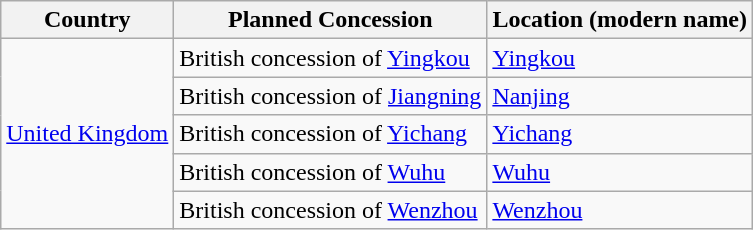<table class="wikitable sortable">
<tr>
<th>Country</th>
<th>Planned Concession</th>
<th>Location (modern name)</th>
</tr>
<tr>
<td rowspan="5"><a href='#'>United Kingdom</a></td>
<td>British concession of <a href='#'>Yingkou</a></td>
<td><a href='#'>Yingkou</a></td>
</tr>
<tr>
<td>British concession of <a href='#'>Jiangning</a></td>
<td><a href='#'>Nanjing</a></td>
</tr>
<tr>
<td>British concession of <a href='#'>Yichang</a></td>
<td><a href='#'>Yichang</a></td>
</tr>
<tr>
<td>British concession of <a href='#'>Wuhu</a></td>
<td><a href='#'>Wuhu</a></td>
</tr>
<tr>
<td>British concession of <a href='#'>Wenzhou</a></td>
<td><a href='#'>Wenzhou</a></td>
</tr>
</table>
